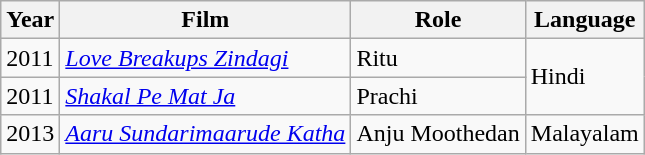<table class="wikitable">
<tr>
<th>Year</th>
<th>Film</th>
<th>Role</th>
<th>Language</th>
</tr>
<tr>
<td>2011</td>
<td><em><a href='#'>Love Breakups Zindagi</a></em></td>
<td>Ritu</td>
<td rowspan=2>Hindi</td>
</tr>
<tr>
<td>2011</td>
<td><em><a href='#'>Shakal Pe Mat Ja</a></em></td>
<td>Prachi</td>
</tr>
<tr>
<td>2013</td>
<td><em><a href='#'>Aaru Sundarimaarude Katha</a></em></td>
<td>Anju Moothedan</td>
<td>Malayalam</td>
</tr>
</table>
